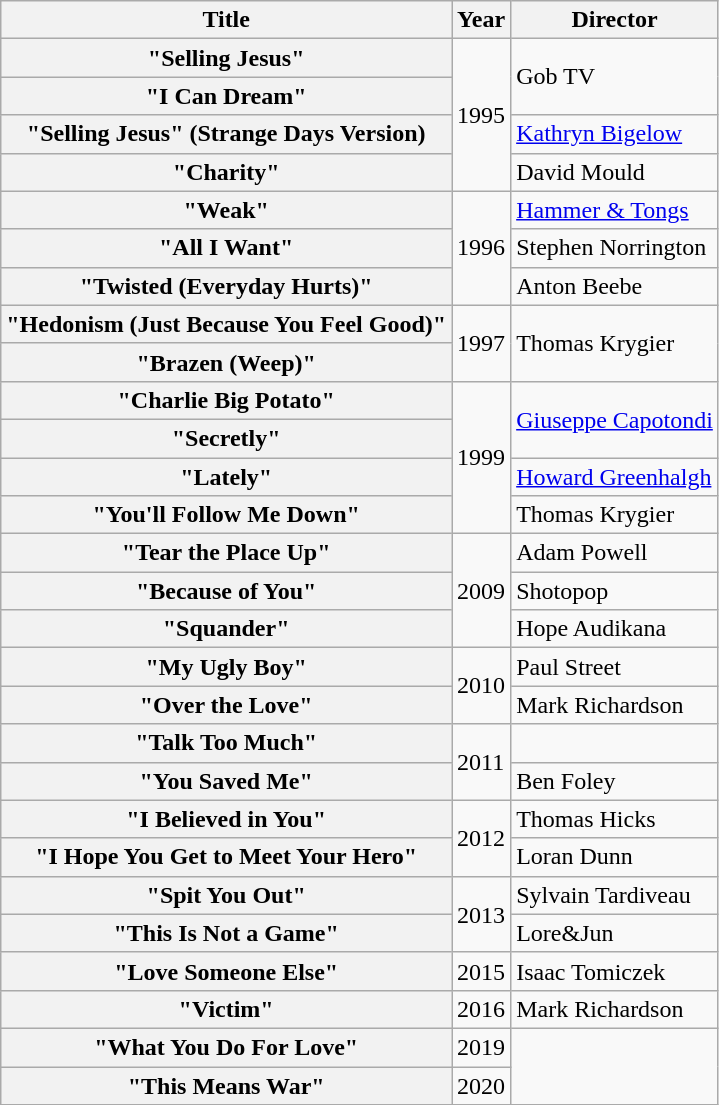<table class="wikitable plainrowheaders">
<tr>
<th>Title</th>
<th>Year</th>
<th>Director</th>
</tr>
<tr>
<th scope="row">"Selling Jesus"</th>
<td rowspan="4">1995</td>
<td rowspan="2">Gob TV</td>
</tr>
<tr>
<th scope="row">"I Can Dream"</th>
</tr>
<tr>
<th scope="row">"Selling Jesus" (Strange Days Version)</th>
<td><a href='#'>Kathryn Bigelow</a></td>
</tr>
<tr>
<th scope="row">"Charity"</th>
<td>David Mould</td>
</tr>
<tr>
<th scope="row">"Weak"</th>
<td rowspan="3">1996</td>
<td><a href='#'>Hammer & Tongs</a></td>
</tr>
<tr>
<th scope="row">"All I Want"</th>
<td>Stephen Norrington</td>
</tr>
<tr>
<th scope="row">"Twisted (Everyday Hurts)"</th>
<td>Anton Beebe</td>
</tr>
<tr>
<th scope="row">"Hedonism (Just Because You Feel Good)"</th>
<td rowspan="2">1997</td>
<td rowspan="2">Thomas Krygier</td>
</tr>
<tr>
<th scope="row">"Brazen (Weep)"</th>
</tr>
<tr>
<th scope="row">"Charlie Big Potato"</th>
<td rowspan="4">1999</td>
<td rowspan="2"><a href='#'>Giuseppe Capotondi</a></td>
</tr>
<tr>
<th scope="row">"Secretly"</th>
</tr>
<tr>
<th scope="row">"Lately"</th>
<td><a href='#'>Howard Greenhalgh</a></td>
</tr>
<tr>
<th scope="row">"You'll Follow Me Down"</th>
<td>Thomas Krygier</td>
</tr>
<tr>
<th scope="row">"Tear the Place Up"</th>
<td rowspan="3">2009</td>
<td>Adam Powell</td>
</tr>
<tr>
<th scope="row">"Because of You"</th>
<td>Shotopop</td>
</tr>
<tr>
<th scope="row">"Squander"</th>
<td>Hope Audikana</td>
</tr>
<tr>
<th scope="row">"My Ugly Boy"</th>
<td rowspan="2">2010</td>
<td>Paul Street</td>
</tr>
<tr>
<th scope="row">"Over the Love"</th>
<td>Mark Richardson</td>
</tr>
<tr>
<th scope="row">"Talk Too Much"</th>
<td rowspan="2">2011</td>
<td></td>
</tr>
<tr>
<th scope="row">"You Saved Me"</th>
<td>Ben Foley</td>
</tr>
<tr>
<th scope="row">"I Believed in You"</th>
<td rowspan="2">2012</td>
<td>Thomas Hicks</td>
</tr>
<tr>
<th scope="row">"I Hope You Get to Meet Your Hero"</th>
<td>Loran Dunn</td>
</tr>
<tr>
<th scope="row">"Spit You Out"</th>
<td rowspan="2">2013</td>
<td>Sylvain Tardiveau</td>
</tr>
<tr>
<th scope="row">"This Is Not a Game"</th>
<td>Lore&Jun</td>
</tr>
<tr>
<th scope="row">"Love Someone Else"</th>
<td>2015</td>
<td>Isaac Tomiczek</td>
</tr>
<tr>
<th scope="row">"Victim"</th>
<td>2016</td>
<td>Mark Richardson</td>
</tr>
<tr>
<th scope="row">"What You Do For Love"</th>
<td>2019</td>
</tr>
<tr>
<th scope="row">"This Means War"</th>
<td>2020</td>
</tr>
<tr>
</tr>
</table>
